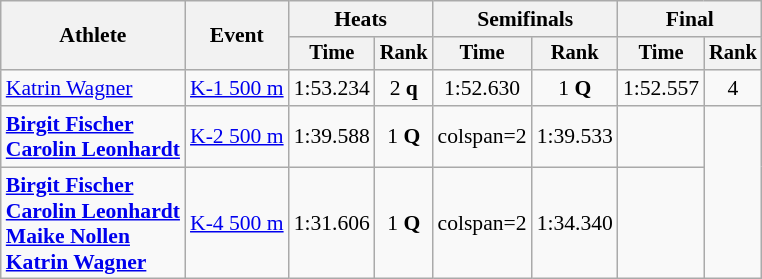<table class="wikitable" style="font-size:90%">
<tr>
<th rowspan=2>Athlete</th>
<th rowspan=2>Event</th>
<th colspan=2>Heats</th>
<th colspan=2>Semifinals</th>
<th colspan=2>Final</th>
</tr>
<tr style="font-size:95%">
<th>Time</th>
<th>Rank</th>
<th>Time</th>
<th>Rank</th>
<th>Time</th>
<th>Rank</th>
</tr>
<tr align=center>
<td align=left><a href='#'>Katrin Wagner</a></td>
<td align=left><a href='#'>K-1 500 m</a></td>
<td>1:53.234</td>
<td>2 <strong>q</strong></td>
<td>1:52.630</td>
<td>1 <strong>Q</strong></td>
<td>1:52.557</td>
<td>4</td>
</tr>
<tr align=center>
<td align=left><strong><a href='#'>Birgit Fischer</a><br><a href='#'>Carolin Leonhardt</a></strong></td>
<td align=left><a href='#'>K-2 500 m</a></td>
<td>1:39.588</td>
<td>1 <strong>Q</strong></td>
<td>colspan=2 </td>
<td>1:39.533</td>
<td></td>
</tr>
<tr align=center>
<td align=left><strong><a href='#'>Birgit Fischer</a><br><a href='#'>Carolin Leonhardt</a><br><a href='#'>Maike Nollen</a><br><a href='#'>Katrin Wagner</a></strong></td>
<td align=left><a href='#'>K-4 500 m</a></td>
<td>1:31.606</td>
<td>1 <strong>Q</strong></td>
<td>colspan=2 </td>
<td>1:34.340</td>
<td></td>
</tr>
</table>
